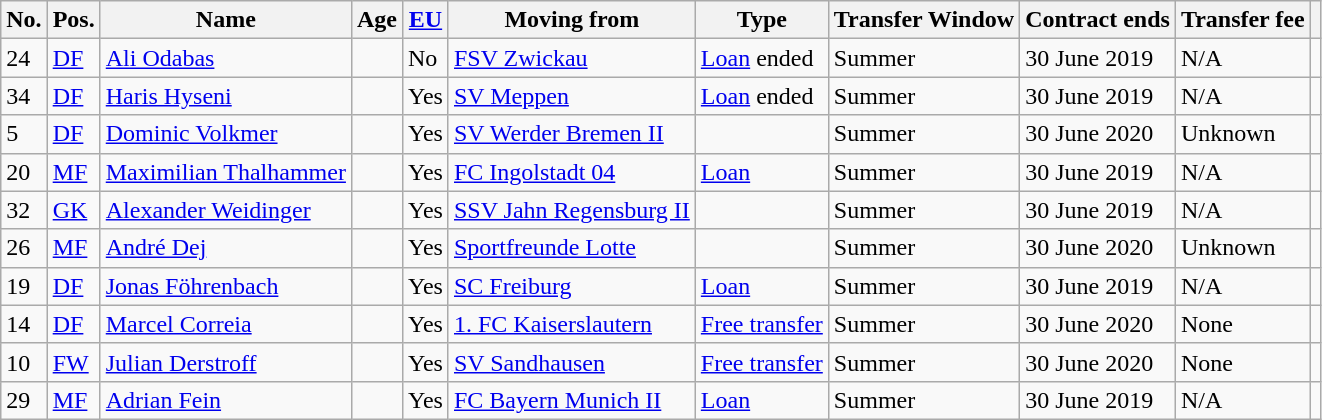<table class="wikitable">
<tr>
<th>No.</th>
<th>Pos.</th>
<th>Name</th>
<th>Age</th>
<th><a href='#'>EU</a></th>
<th>Moving from</th>
<th>Type</th>
<th>Transfer Window</th>
<th>Contract ends</th>
<th>Transfer fee</th>
<th></th>
</tr>
<tr>
<td>24</td>
<td><a href='#'>DF</a></td>
<td> <a href='#'>Ali Odabas</a></td>
<td></td>
<td>No</td>
<td><a href='#'>FSV Zwickau</a></td>
<td><a href='#'>Loan</a> ended</td>
<td>Summer</td>
<td>30 June 2019</td>
<td>N/A</td>
<td></td>
</tr>
<tr>
<td>34</td>
<td><a href='#'>DF</a></td>
<td><a href='#'>Haris Hyseni</a></td>
<td></td>
<td>Yes</td>
<td><a href='#'>SV Meppen</a></td>
<td><a href='#'>Loan</a> ended</td>
<td>Summer</td>
<td>30 June 2019</td>
<td>N/A</td>
<td></td>
</tr>
<tr>
<td>5</td>
<td><a href='#'>DF</a></td>
<td><a href='#'>Dominic Volkmer</a></td>
<td></td>
<td>Yes</td>
<td><a href='#'>SV Werder Bremen II</a></td>
<td></td>
<td>Summer</td>
<td>30 June 2020</td>
<td>Unknown</td>
<td></td>
</tr>
<tr>
<td>20</td>
<td><a href='#'>MF</a></td>
<td><a href='#'>Maximilian Thalhammer</a></td>
<td></td>
<td>Yes</td>
<td><a href='#'>FC Ingolstadt 04</a></td>
<td><a href='#'>Loan</a></td>
<td>Summer</td>
<td>30 June 2019</td>
<td>N/A</td>
<td></td>
</tr>
<tr>
<td>32</td>
<td><a href='#'>GK</a></td>
<td><a href='#'>Alexander Weidinger</a></td>
<td></td>
<td>Yes</td>
<td><a href='#'>SSV Jahn Regensburg II</a></td>
<td></td>
<td>Summer</td>
<td>30 June 2019</td>
<td>N/A</td>
<td></td>
</tr>
<tr>
<td>26</td>
<td><a href='#'>MF</a></td>
<td><a href='#'>André Dej</a></td>
<td></td>
<td>Yes</td>
<td><a href='#'>Sportfreunde Lotte</a></td>
<td></td>
<td>Summer</td>
<td>30 June 2020</td>
<td>Unknown</td>
<td></td>
</tr>
<tr>
<td>19</td>
<td><a href='#'>DF</a></td>
<td><a href='#'>Jonas Föhrenbach</a></td>
<td></td>
<td>Yes</td>
<td><a href='#'>SC Freiburg</a></td>
<td><a href='#'>Loan</a></td>
<td>Summer</td>
<td>30 June 2019</td>
<td>N/A</td>
<td></td>
</tr>
<tr>
<td>14</td>
<td><a href='#'>DF</a></td>
<td><a href='#'>Marcel Correia</a></td>
<td></td>
<td>Yes</td>
<td><a href='#'>1. FC Kaiserslautern</a></td>
<td><a href='#'>Free transfer</a></td>
<td>Summer</td>
<td>30 June 2020</td>
<td>None</td>
<td></td>
</tr>
<tr>
<td>10</td>
<td><a href='#'>FW</a></td>
<td><a href='#'>Julian Derstroff</a></td>
<td></td>
<td>Yes</td>
<td><a href='#'>SV Sandhausen</a></td>
<td><a href='#'>Free transfer</a></td>
<td>Summer</td>
<td>30 June 2020</td>
<td>None</td>
<td></td>
</tr>
<tr>
<td>29</td>
<td><a href='#'>MF</a></td>
<td><a href='#'>Adrian Fein</a></td>
<td></td>
<td>Yes</td>
<td><a href='#'>FC Bayern Munich II</a></td>
<td><a href='#'>Loan</a></td>
<td>Summer</td>
<td>30 June 2019</td>
<td>N/A</td>
<td></td>
</tr>
</table>
